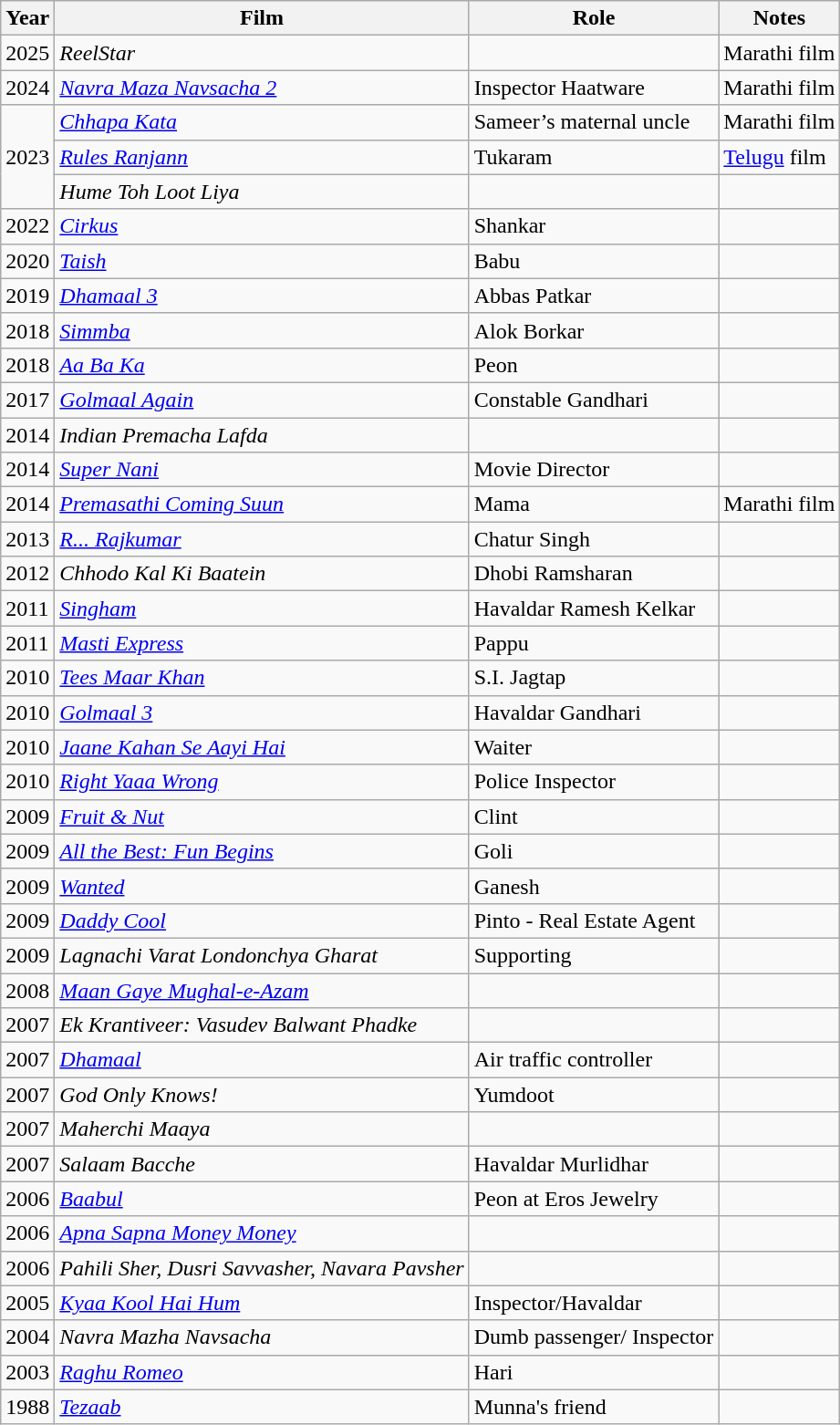<table class="wikitable sortable">
<tr>
<th><strong>Year</strong></th>
<th><strong>Film</strong></th>
<th><strong>Role</strong></th>
<th>Notes</th>
</tr>
<tr>
<td>2025</td>
<td><em>ReelStar</em></td>
<td></td>
<td>Marathi film   </td>
</tr>
<tr>
<td>2024</td>
<td><em><a href='#'>Navra Maza Navsacha 2</a></em></td>
<td>Inspector Haatware</td>
<td>Marathi film</td>
</tr>
<tr>
<td rowspan="3">2023</td>
<td><em><a href='#'>Chhapa Kata</a></em></td>
<td>Sameer’s maternal uncle</td>
<td>Marathi film</td>
</tr>
<tr>
<td><em><a href='#'>Rules Ranjann</a></em></td>
<td>Tukaram</td>
<td><a href='#'>Telugu</a> film</td>
</tr>
<tr>
<td><em>Hume Toh Loot Liya</em></td>
<td></td>
<td></td>
</tr>
<tr>
<td>2022</td>
<td><em><a href='#'>Cirkus</a></em></td>
<td>Shankar</td>
<td></td>
</tr>
<tr>
<td>2020</td>
<td><em><a href='#'>Taish</a></em></td>
<td>Babu</td>
<td></td>
</tr>
<tr>
<td>2019</td>
<td><em><a href='#'>Dhamaal 3</a></em></td>
<td>Abbas Patkar</td>
<td></td>
</tr>
<tr>
<td>2018</td>
<td><em><a href='#'>Simmba</a></em></td>
<td>Alok Borkar</td>
<td></td>
</tr>
<tr>
<td>2018</td>
<td><em><a href='#'>Aa Ba Ka</a></em></td>
<td>Peon</td>
<td></td>
</tr>
<tr>
<td>2017</td>
<td><em><a href='#'>Golmaal Again</a></em></td>
<td>Constable Gandhari</td>
<td></td>
</tr>
<tr>
<td>2014</td>
<td><em>Indian Premacha Lafda</em></td>
<td></td>
<td></td>
</tr>
<tr>
<td>2014</td>
<td><em><a href='#'>Super Nani</a></em></td>
<td>Movie Director</td>
<td></td>
</tr>
<tr>
<td>2014</td>
<td><em><a href='#'>Premasathi Coming Suun</a></em></td>
<td>Mama</td>
<td>Marathi film</td>
</tr>
<tr>
<td>2013</td>
<td><em><a href='#'>R... Rajkumar</a></em></td>
<td>Chatur Singh</td>
<td></td>
</tr>
<tr>
<td>2012</td>
<td><em>Chhodo Kal Ki Baatein</em></td>
<td>Dhobi Ramsharan</td>
<td></td>
</tr>
<tr>
<td>2011</td>
<td><em><a href='#'>Singham</a></em></td>
<td>Havaldar Ramesh Kelkar</td>
<td></td>
</tr>
<tr>
<td>2011</td>
<td><em><a href='#'>Masti Express</a></em></td>
<td>Pappu</td>
<td></td>
</tr>
<tr>
<td>2010</td>
<td><em><a href='#'>Tees Maar Khan</a></em></td>
<td>S.I. Jagtap</td>
<td></td>
</tr>
<tr>
<td>2010</td>
<td><em><a href='#'>Golmaal 3</a></em></td>
<td>Havaldar Gandhari</td>
<td></td>
</tr>
<tr>
<td>2010</td>
<td><em><a href='#'>Jaane Kahan Se Aayi Hai</a></em></td>
<td>Waiter</td>
<td></td>
</tr>
<tr>
<td>2010</td>
<td><em><a href='#'>Right Yaaa Wrong</a></em></td>
<td>Police Inspector</td>
<td></td>
</tr>
<tr>
<td>2009</td>
<td><em><a href='#'>Fruit & Nut</a></em></td>
<td>Clint</td>
<td></td>
</tr>
<tr>
<td>2009</td>
<td><em><a href='#'>All the Best: Fun Begins</a></em></td>
<td>Goli</td>
<td></td>
</tr>
<tr>
<td>2009</td>
<td><em><a href='#'>Wanted</a></em></td>
<td>Ganesh</td>
<td></td>
</tr>
<tr>
<td>2009</td>
<td><em><a href='#'>Daddy Cool</a></em></td>
<td>Pinto - Real Estate Agent</td>
<td></td>
</tr>
<tr>
<td>2009</td>
<td><em>Lagnachi Varat Londonchya Gharat</em></td>
<td>Supporting</td>
<td></td>
</tr>
<tr>
<td>2008</td>
<td><em><a href='#'>Maan Gaye Mughal-e-Azam</a></em></td>
<td></td>
<td></td>
</tr>
<tr>
<td>2007</td>
<td><em>Ek Krantiveer: Vasudev Balwant Phadke</em></td>
<td></td>
<td></td>
</tr>
<tr>
<td>2007</td>
<td><em><a href='#'>Dhamaal</a></em></td>
<td>Air traffic controller</td>
<td></td>
</tr>
<tr>
<td>2007</td>
<td><em>God Only Knows!</em></td>
<td>Yumdoot</td>
<td></td>
</tr>
<tr>
<td>2007</td>
<td><em>Maherchi Maaya</em></td>
<td></td>
<td></td>
</tr>
<tr>
<td>2007</td>
<td><em>Salaam Bacche</em></td>
<td>Havaldar Murlidhar</td>
<td></td>
</tr>
<tr>
<td>2006</td>
<td><em><a href='#'>Baabul</a></em></td>
<td>Peon at Eros Jewelry</td>
<td></td>
</tr>
<tr>
<td>2006</td>
<td><em><a href='#'>Apna Sapna Money Money</a></em></td>
<td></td>
<td></td>
</tr>
<tr>
<td>2006</td>
<td><em>Pahili Sher, Dusri Savvasher, Navara Pavsher</em></td>
<td></td>
<td></td>
</tr>
<tr>
<td>2005</td>
<td><em><a href='#'>Kyaa Kool Hai Hum</a></em></td>
<td>Inspector/Havaldar</td>
<td></td>
</tr>
<tr>
<td>2004</td>
<td><em>Navra Mazha Navsacha</em></td>
<td>Dumb passenger/ Inspector</td>
<td></td>
</tr>
<tr>
<td>2003</td>
<td><em><a href='#'>Raghu Romeo</a></em></td>
<td>Hari</td>
<td></td>
</tr>
<tr>
<td>1988</td>
<td><em><a href='#'>Tezaab</a></em></td>
<td>Munna's friend</td>
<td></td>
</tr>
</table>
